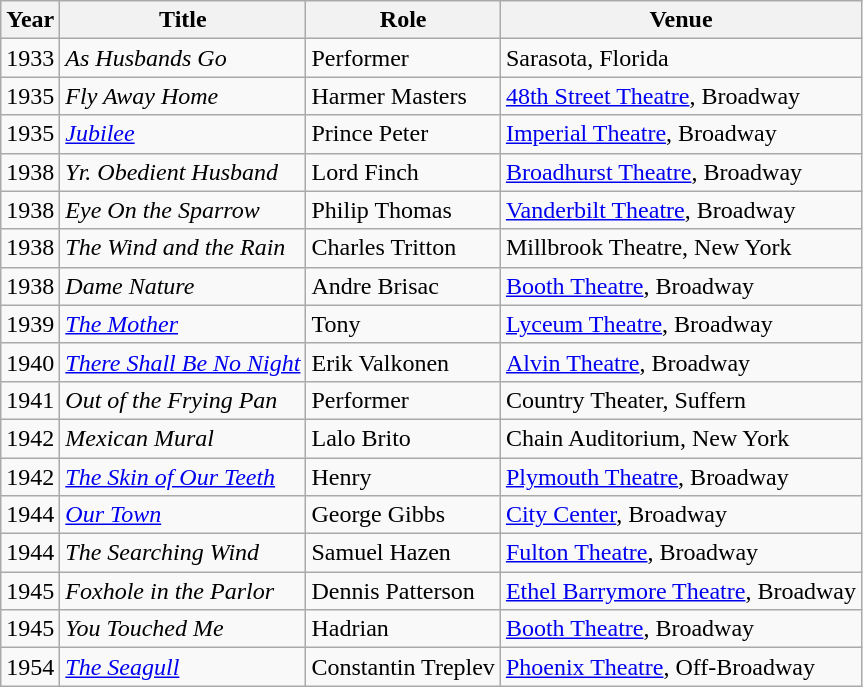<table class="wikitable sortable">
<tr>
<th>Year</th>
<th>Title</th>
<th>Role</th>
<th class="unsortable">Venue</th>
</tr>
<tr>
<td>1933</td>
<td><em>As Husbands Go</em></td>
<td>Performer</td>
<td>Sarasota, Florida</td>
</tr>
<tr>
<td>1935</td>
<td><em>Fly Away Home</em></td>
<td>Harmer Masters</td>
<td><a href='#'>48th Street Theatre</a>, Broadway</td>
</tr>
<tr>
<td>1935</td>
<td><em><a href='#'>Jubilee</a></em></td>
<td>Prince Peter</td>
<td><a href='#'>Imperial Theatre</a>, Broadway</td>
</tr>
<tr>
<td>1938</td>
<td><em>Yr. Obedient Husband</em></td>
<td>Lord Finch</td>
<td><a href='#'>Broadhurst Theatre</a>, Broadway</td>
</tr>
<tr>
<td>1938</td>
<td><em>Eye On the Sparrow</em></td>
<td>Philip Thomas</td>
<td><a href='#'>Vanderbilt Theatre</a>, Broadway</td>
</tr>
<tr>
<td>1938</td>
<td><em>The Wind and the Rain</em></td>
<td>Charles Tritton</td>
<td>Millbrook Theatre, New York</td>
</tr>
<tr>
<td>1938</td>
<td><em>Dame Nature</em></td>
<td>Andre Brisac</td>
<td><a href='#'>Booth Theatre</a>, Broadway</td>
</tr>
<tr>
<td>1939</td>
<td><em><a href='#'>The Mother</a></em></td>
<td>Tony</td>
<td><a href='#'>Lyceum Theatre</a>, Broadway</td>
</tr>
<tr>
<td>1940</td>
<td><em><a href='#'>There Shall Be No Night</a></em></td>
<td>Erik Valkonen</td>
<td><a href='#'>Alvin Theatre</a>, Broadway</td>
</tr>
<tr>
<td>1941</td>
<td><em>Out of the Frying Pan</em></td>
<td>Performer</td>
<td>Country Theater, Suffern</td>
</tr>
<tr>
<td>1942</td>
<td><em>Mexican Mural</em></td>
<td>Lalo Brito</td>
<td>Chain Auditorium, New York</td>
</tr>
<tr>
<td>1942</td>
<td><em><a href='#'>The Skin of Our Teeth</a></em></td>
<td>Henry</td>
<td><a href='#'>Plymouth Theatre</a>, Broadway</td>
</tr>
<tr>
<td>1944</td>
<td><em><a href='#'>Our Town</a></em></td>
<td>George Gibbs</td>
<td><a href='#'>City Center</a>, Broadway</td>
</tr>
<tr>
<td>1944</td>
<td><em>The Searching Wind</em></td>
<td>Samuel Hazen</td>
<td><a href='#'>Fulton Theatre</a>, Broadway</td>
</tr>
<tr>
<td>1945</td>
<td><em>Foxhole in the Parlor</em></td>
<td>Dennis Patterson</td>
<td><a href='#'>Ethel Barrymore Theatre</a>, Broadway</td>
</tr>
<tr>
<td>1945</td>
<td><em>You Touched Me</em></td>
<td>Hadrian</td>
<td><a href='#'>Booth Theatre</a>, Broadway</td>
</tr>
<tr>
<td>1954</td>
<td><em><a href='#'>The Seagull</a></em></td>
<td>Constantin Treplev</td>
<td><a href='#'>Phoenix Theatre</a>, Off-Broadway</td>
</tr>
</table>
